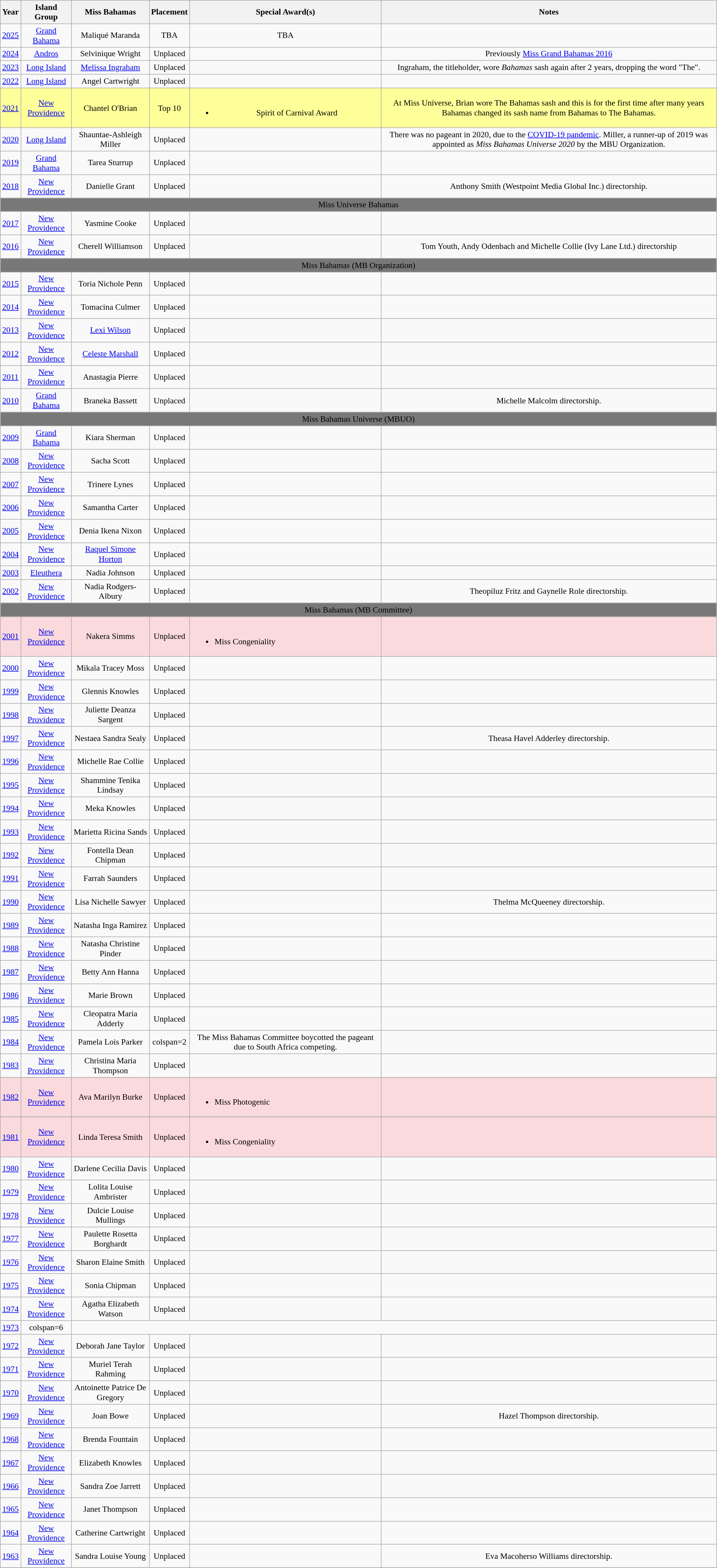<table class="wikitable " style="font-size: 90%; text-align:center;">
<tr>
<th>Year</th>
<th>Island Group</th>
<th>Miss Bahamas</th>
<th>Placement</th>
<th>Special Award(s)</th>
<th>Notes</th>
</tr>
<tr>
<td><a href='#'>2025</a></td>
<td><a href='#'>Grand Bahama</a></td>
<td>Maliqué Maranda</td>
<td>TBA</td>
<td>TBA</td>
<td></td>
</tr>
<tr>
<td><a href='#'>2024</a></td>
<td><a href='#'>Andros</a></td>
<td>Selvinique Wright</td>
<td>Unplaced</td>
<td></td>
<td>Previously <a href='#'>Miss Grand Bahamas 2016</a></td>
</tr>
<tr>
<td><a href='#'>2023</a></td>
<td><a href='#'>Long Island</a></td>
<td><a href='#'>Melissa Ingraham</a></td>
<td>Unplaced</td>
<td></td>
<td>Ingraham, the titleholder, wore <em>Bahamas</em> sash again after 2 years, dropping the word "The".</td>
</tr>
<tr>
<td><a href='#'>2022</a></td>
<td><a href='#'>Long Island</a></td>
<td>Angel Cartwright</td>
<td>Unplaced</td>
<td></td>
<td></td>
</tr>
<tr style="background-color:#FFFF99;">
<td><a href='#'>2021</a></td>
<td><a href='#'>New Providence</a></td>
<td>Chantel O'Brian</td>
<td>Top 10</td>
<td><br><ul><li>Spirit of Carnival Award</li></ul></td>
<td>At Miss Universe, Brian wore The Bahamas sash and this is for the first time after many years Bahamas changed its sash name from Bahamas to The Bahamas.</td>
</tr>
<tr>
<td><a href='#'>2020</a></td>
<td><a href='#'>Long Island</a></td>
<td>Shauntae-Ashleigh Miller</td>
<td>Unplaced</td>
<td></td>
<td>There was no pageant in 2020, due to the <a href='#'>COVID-19 pandemic</a>. Miller, a runner-up of 2019 was appointed as <em>Miss Bahamas Universe 2020</em> by the MBU Organization.</td>
</tr>
<tr>
<td><a href='#'>2019</a></td>
<td><a href='#'>Grand Bahama</a></td>
<td>Tarea Sturrup</td>
<td>Unplaced</td>
<td></td>
<td></td>
</tr>
<tr>
<td><a href='#'>2018</a></td>
<td><a href='#'>New Providence</a></td>
<td>Danielle Grant</td>
<td>Unplaced</td>
<td></td>
<td>Anthony Smith (Westpoint Media Global Inc.) directorship.</td>
</tr>
<tr>
</tr>
<tr bgcolor="#787878" align="center">
<td colspan="6"><span>Miss Universe Bahamas</span></td>
</tr>
<tr>
<td><a href='#'>2017</a></td>
<td><a href='#'>New Providence</a></td>
<td>Yasmine Cooke</td>
<td>Unplaced</td>
<td></td>
<td></td>
</tr>
<tr>
<td><a href='#'>2016</a></td>
<td><a href='#'>New Providence</a></td>
<td>Cherell Williamson</td>
<td>Unplaced</td>
<td></td>
<td>Tom Youth, Andy Odenbach and Michelle Collie (Ivy Lane Ltd.) directorship</td>
</tr>
<tr>
</tr>
<tr bgcolor="#787878" align="center">
<td colspan="6"><span>Miss Bahamas (MB Organization)</span></td>
</tr>
<tr>
<td><a href='#'>2015</a></td>
<td><a href='#'>New Providence</a></td>
<td>Toria Nichole Penn</td>
<td>Unplaced</td>
<td></td>
<td></td>
</tr>
<tr>
<td><a href='#'>2014</a></td>
<td><a href='#'>New Providence</a></td>
<td>Tomacina Culmer</td>
<td>Unplaced</td>
<td></td>
<td></td>
</tr>
<tr>
<td><a href='#'>2013</a></td>
<td><a href='#'>New Providence</a></td>
<td><a href='#'>Lexi Wilson</a></td>
<td>Unplaced</td>
<td></td>
<td></td>
</tr>
<tr>
<td><a href='#'>2012</a></td>
<td><a href='#'>New Providence</a></td>
<td><a href='#'>Celeste Marshall</a></td>
<td>Unplaced</td>
<td></td>
<td></td>
</tr>
<tr>
<td><a href='#'>2011</a></td>
<td><a href='#'>New Providence</a></td>
<td>Anastagia Pierre</td>
<td>Unplaced</td>
<td></td>
<td></td>
</tr>
<tr>
<td><a href='#'>2010</a></td>
<td><a href='#'>Grand Bahama</a></td>
<td>Braneka Bassett</td>
<td>Unplaced</td>
<td></td>
<td>Michelle Malcolm directorship.</td>
</tr>
<tr>
</tr>
<tr bgcolor="#787878" align="center">
<td colspan="6"><span>Miss Bahamas Universe (MBUO)</span></td>
</tr>
<tr>
<td><a href='#'>2009</a></td>
<td><a href='#'>Grand Bahama</a></td>
<td>Kiara Sherman</td>
<td>Unplaced</td>
<td></td>
<td></td>
</tr>
<tr>
<td><a href='#'>2008</a></td>
<td><a href='#'>New Providence</a></td>
<td>Sacha Scott</td>
<td>Unplaced</td>
<td></td>
<td></td>
</tr>
<tr>
<td><a href='#'>2007</a></td>
<td><a href='#'>New Providence</a></td>
<td>Trinere Lynes</td>
<td>Unplaced</td>
<td></td>
<td></td>
</tr>
<tr>
<td><a href='#'>2006</a></td>
<td><a href='#'>New Providence</a></td>
<td>Samantha Carter</td>
<td>Unplaced</td>
<td></td>
<td></td>
</tr>
<tr>
<td><a href='#'>2005</a></td>
<td><a href='#'>New Providence</a></td>
<td>Denia Ikena Nixon</td>
<td>Unplaced</td>
<td></td>
<td></td>
</tr>
<tr>
<td><a href='#'>2004</a></td>
<td><a href='#'>New Providence</a></td>
<td><a href='#'>Raquel Simone Horton</a></td>
<td>Unplaced</td>
<td></td>
<td></td>
</tr>
<tr>
<td><a href='#'>2003</a></td>
<td><a href='#'>Eleuthera</a></td>
<td>Nadia Johnson</td>
<td>Unplaced</td>
<td></td>
<td></td>
</tr>
<tr>
<td><a href='#'>2002</a></td>
<td><a href='#'>New Providence</a></td>
<td>Nadia Rodgers-Albury</td>
<td>Unplaced</td>
<td></td>
<td>Theopiluz Fritz and Gaynelle Role directorship.</td>
</tr>
<tr>
</tr>
<tr bgcolor="#787878" align="center">
<td colspan="6"><span>Miss Bahamas (MB Committee)</span></td>
</tr>
<tr>
</tr>
<tr style="background-color:#FADADD; ">
<td><a href='#'>2001</a></td>
<td><a href='#'>New Providence</a></td>
<td>Nakera Simms</td>
<td>Unplaced</td>
<td align="left"><br><ul><li>Miss Congeniality</li></ul></td>
<td></td>
</tr>
<tr>
<td><a href='#'>2000</a></td>
<td><a href='#'>New Providence</a></td>
<td>Mikala Tracey Moss</td>
<td>Unplaced</td>
<td></td>
<td></td>
</tr>
<tr>
<td><a href='#'>1999</a></td>
<td><a href='#'>New Providence</a></td>
<td>Glennis Knowles</td>
<td>Unplaced</td>
<td></td>
<td></td>
</tr>
<tr>
<td><a href='#'>1998</a></td>
<td><a href='#'>New Providence</a></td>
<td>Juliette Deanza Sargent</td>
<td>Unplaced</td>
<td></td>
<td></td>
</tr>
<tr>
<td><a href='#'>1997</a></td>
<td><a href='#'>New Providence</a></td>
<td>Nestaea Sandra Sealy</td>
<td>Unplaced</td>
<td></td>
<td>Theasa Havel Adderley directorship.</td>
</tr>
<tr>
<td><a href='#'>1996</a></td>
<td><a href='#'>New Providence</a></td>
<td>Michelle Rae Collie</td>
<td>Unplaced</td>
<td></td>
<td></td>
</tr>
<tr>
<td><a href='#'>1995</a></td>
<td><a href='#'>New Providence</a></td>
<td>Shammine Tenika Lindsay</td>
<td>Unplaced</td>
<td></td>
<td></td>
</tr>
<tr>
<td><a href='#'>1994</a></td>
<td><a href='#'>New Providence</a></td>
<td>Meka Knowles</td>
<td>Unplaced</td>
<td></td>
<td></td>
</tr>
<tr>
<td><a href='#'>1993</a></td>
<td><a href='#'>New Providence</a></td>
<td>Marietta Ricina Sands</td>
<td>Unplaced</td>
<td></td>
<td></td>
</tr>
<tr>
<td><a href='#'>1992</a></td>
<td><a href='#'>New Providence</a></td>
<td>Fontella Dean Chipman</td>
<td>Unplaced</td>
<td></td>
<td></td>
</tr>
<tr>
<td><a href='#'>1991</a></td>
<td><a href='#'>New Providence</a></td>
<td>Farrah Saunders</td>
<td>Unplaced</td>
<td></td>
<td></td>
</tr>
<tr>
<td><a href='#'>1990</a></td>
<td><a href='#'>New Providence</a></td>
<td>Lisa Nichelle Sawyer</td>
<td>Unplaced</td>
<td></td>
<td>Thelma McQueeney directorship.</td>
</tr>
<tr>
<td><a href='#'>1989</a></td>
<td><a href='#'>New Providence</a></td>
<td>Natasha Inga Ramirez</td>
<td>Unplaced</td>
<td></td>
<td></td>
</tr>
<tr>
<td><a href='#'>1988</a></td>
<td><a href='#'>New Providence</a></td>
<td>Natasha Christine Pinder</td>
<td>Unplaced</td>
<td></td>
<td></td>
</tr>
<tr>
<td><a href='#'>1987</a></td>
<td><a href='#'>New Providence</a></td>
<td>Betty Ann Hanna</td>
<td>Unplaced</td>
<td></td>
<td></td>
</tr>
<tr>
<td><a href='#'>1986</a></td>
<td><a href='#'>New Providence</a></td>
<td>Marie Brown</td>
<td>Unplaced</td>
<td></td>
<td></td>
</tr>
<tr>
<td><a href='#'>1985</a></td>
<td><a href='#'>New Providence</a></td>
<td>Cleopatra Maria Adderly</td>
<td>Unplaced</td>
<td></td>
<td></td>
</tr>
<tr>
<td><a href='#'>1984</a></td>
<td><a href='#'>New Providence</a></td>
<td>Pamela Lois Parker</td>
<td>colspan=2 </td>
<td>The Miss Bahamas Committee boycotted the pageant due to South Africa competing.</td>
</tr>
<tr>
<td><a href='#'>1983</a></td>
<td><a href='#'>New Providence</a></td>
<td>Christina Maria Thompson</td>
<td>Unplaced</td>
<td></td>
<td></td>
</tr>
<tr>
</tr>
<tr style="background-color:#FADADD; ">
<td><a href='#'>1982</a></td>
<td><a href='#'>New Providence</a></td>
<td>Ava Marilyn Burke</td>
<td>Unplaced</td>
<td align="left"><br><ul><li>Miss Photogenic</li></ul></td>
<td></td>
</tr>
<tr>
</tr>
<tr style="background-color:#FADADD; ">
<td><a href='#'>1981</a></td>
<td><a href='#'>New Providence</a></td>
<td>Linda Teresa Smith</td>
<td>Unplaced</td>
<td align="left"><br><ul><li>Miss Congeniality</li></ul></td>
<td></td>
</tr>
<tr>
<td><a href='#'>1980</a></td>
<td><a href='#'>New Providence</a></td>
<td>Darlene Cecilia Davis</td>
<td>Unplaced</td>
<td></td>
<td></td>
</tr>
<tr>
<td><a href='#'>1979</a></td>
<td><a href='#'>New Providence</a></td>
<td>Lolita Louise Ambrister</td>
<td>Unplaced</td>
<td></td>
<td></td>
</tr>
<tr>
<td><a href='#'>1978</a></td>
<td><a href='#'>New Providence</a></td>
<td>Dulcie Louise Mullings</td>
<td>Unplaced</td>
<td></td>
<td></td>
</tr>
<tr>
<td><a href='#'>1977</a></td>
<td><a href='#'>New Providence</a></td>
<td>Paulette Rosetta Borghardt</td>
<td>Unplaced</td>
<td></td>
<td></td>
</tr>
<tr>
<td><a href='#'>1976</a></td>
<td><a href='#'>New Providence</a></td>
<td>Sharon Elaine Smith</td>
<td>Unplaced</td>
<td></td>
<td></td>
</tr>
<tr>
<td><a href='#'>1975</a></td>
<td><a href='#'>New Providence</a></td>
<td>Sonia Chipman</td>
<td>Unplaced</td>
<td></td>
<td></td>
</tr>
<tr>
<td><a href='#'>1974</a></td>
<td><a href='#'>New Providence</a></td>
<td>Agatha Elizabeth Watson</td>
<td>Unplaced</td>
<td></td>
<td></td>
</tr>
<tr>
<td><a href='#'>1973</a></td>
<td>colspan=6 </td>
</tr>
<tr>
<td><a href='#'>1972</a></td>
<td><a href='#'>New Providence</a></td>
<td>Deborah Jane Taylor</td>
<td>Unplaced</td>
<td></td>
<td></td>
</tr>
<tr>
<td><a href='#'>1971</a></td>
<td><a href='#'>New Providence</a></td>
<td>Muriel Terah Rahming</td>
<td>Unplaced</td>
<td></td>
<td></td>
</tr>
<tr>
<td><a href='#'>1970</a></td>
<td><a href='#'>New Providence</a></td>
<td>Antoinette Patrice De Gregory</td>
<td>Unplaced</td>
<td></td>
<td></td>
</tr>
<tr>
<td><a href='#'>1969</a></td>
<td><a href='#'>New Providence</a></td>
<td>Joan Bowe</td>
<td>Unplaced</td>
<td></td>
<td>Hazel Thompson directorship.</td>
</tr>
<tr>
<td><a href='#'>1968</a></td>
<td><a href='#'>New Providence</a></td>
<td>Brenda Fountain</td>
<td>Unplaced</td>
<td></td>
<td></td>
</tr>
<tr>
<td><a href='#'>1967</a></td>
<td><a href='#'>New Providence</a></td>
<td>Elizabeth Knowles</td>
<td>Unplaced</td>
<td></td>
<td></td>
</tr>
<tr>
<td><a href='#'>1966</a></td>
<td><a href='#'>New Providence</a></td>
<td>Sandra Zoe Jarrett</td>
<td>Unplaced</td>
<td></td>
<td></td>
</tr>
<tr>
<td><a href='#'>1965</a></td>
<td><a href='#'>New Providence</a></td>
<td>Janet Thompson</td>
<td>Unplaced</td>
<td></td>
<td></td>
</tr>
<tr>
<td><a href='#'>1964</a></td>
<td><a href='#'>New Providence</a></td>
<td>Catherine Cartwright</td>
<td>Unplaced</td>
<td></td>
<td></td>
</tr>
<tr>
<td><a href='#'>1963</a></td>
<td><a href='#'>New Providence</a></td>
<td>Sandra Louise Young</td>
<td>Unplaced</td>
<td></td>
<td>Eva Macoherso Williams directorship.</td>
</tr>
<tr>
</tr>
</table>
